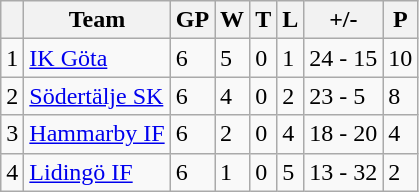<table class="wikitable">
<tr>
<th></th>
<th>Team</th>
<th>GP</th>
<th>W</th>
<th>T</th>
<th>L</th>
<th>+/-</th>
<th>P</th>
</tr>
<tr>
<td>1</td>
<td><a href='#'>IK Göta</a></td>
<td>6</td>
<td>5</td>
<td>0</td>
<td>1</td>
<td>24 - 15</td>
<td>10</td>
</tr>
<tr>
<td>2</td>
<td><a href='#'>Södertälje SK</a></td>
<td>6</td>
<td>4</td>
<td>0</td>
<td>2</td>
<td>23 - 5</td>
<td>8</td>
</tr>
<tr>
<td>3</td>
<td><a href='#'>Hammarby IF</a></td>
<td>6</td>
<td>2</td>
<td>0</td>
<td>4</td>
<td>18 - 20</td>
<td>4</td>
</tr>
<tr>
<td>4</td>
<td><a href='#'>Lidingö IF</a></td>
<td>6</td>
<td>1</td>
<td>0</td>
<td>5</td>
<td>13 - 32</td>
<td>2</td>
</tr>
</table>
